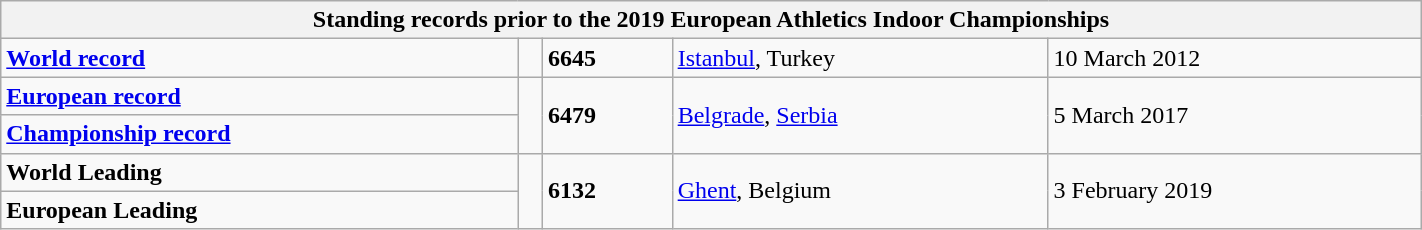<table class="wikitable" width=75%>
<tr>
<th colspan="5">Standing records prior to the 2019 European Athletics Indoor Championships</th>
</tr>
<tr>
<td><strong><a href='#'>World record</a></strong></td>
<td></td>
<td><strong>6645</strong></td>
<td><a href='#'>Istanbul</a>, Turkey</td>
<td>10 March 2012</td>
</tr>
<tr>
<td><strong><a href='#'>European record</a></strong></td>
<td rowspan=2></td>
<td rowspan=2><strong>6479</strong></td>
<td rowspan=2><a href='#'>Belgrade</a>, <a href='#'>Serbia</a></td>
<td rowspan=2>5 March 2017</td>
</tr>
<tr>
<td><strong><a href='#'>Championship record</a></strong></td>
</tr>
<tr>
<td><strong>World Leading</strong></td>
<td rowspan=2></td>
<td rowspan=2><strong>6132</strong></td>
<td rowspan=2><a href='#'>Ghent</a>, Belgium</td>
<td rowspan=2>3 February 2019</td>
</tr>
<tr>
<td><strong>European Leading</strong></td>
</tr>
</table>
